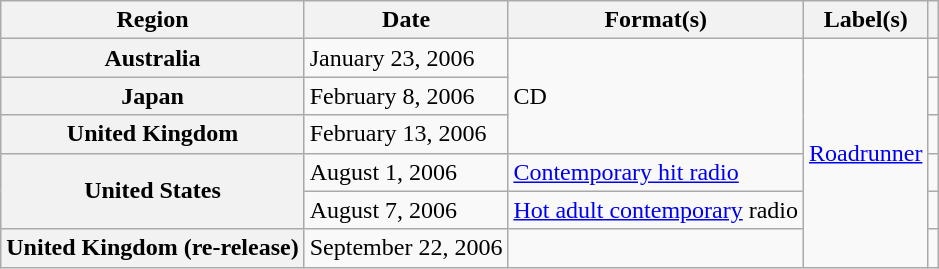<table class="wikitable plainrowheaders">
<tr>
<th scope="col">Region</th>
<th scope="col">Date</th>
<th scope="col">Format(s)</th>
<th scope="col">Label(s)</th>
<th scope="col"></th>
</tr>
<tr>
<th scope="row">Australia</th>
<td>January 23, 2006</td>
<td rowspan="3">CD</td>
<td rowspan="6"><a href='#'>Roadrunner</a></td>
<td></td>
</tr>
<tr>
<th scope="row">Japan</th>
<td>February 8, 2006</td>
<td></td>
</tr>
<tr>
<th scope="row">United Kingdom</th>
<td>February 13, 2006</td>
<td></td>
</tr>
<tr>
<th scope="row" rowspan="2">United States</th>
<td>August 1, 2006</td>
<td><a href='#'>Contemporary hit radio</a></td>
<td></td>
</tr>
<tr>
<td>August 7, 2006</td>
<td><a href='#'>Hot adult contemporary</a> radio</td>
<td></td>
</tr>
<tr>
<th scope="row">United Kingdom (re-release)</th>
<td>September 22, 2006</td>
<td></td>
<td></td>
</tr>
</table>
